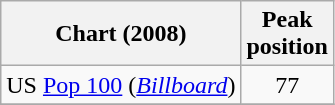<table class="wikitable">
<tr>
<th align="left">Chart (2008)</th>
<th align="left">Peak<br>position</th>
</tr>
<tr>
<td align="left">US <a href='#'>Pop 100</a> (<em><a href='#'>Billboard</a></em>)</td>
<td align="center">77</td>
</tr>
<tr>
</tr>
</table>
